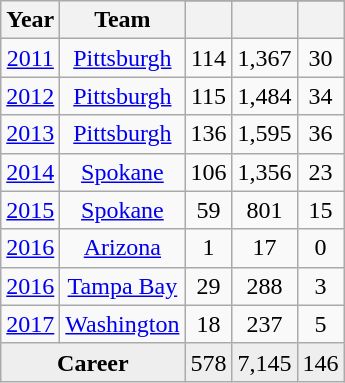<table class="wikitable sortable" style="text-align:center">
<tr>
<th rowspan=2>Year</th>
<th rowspan=2>Team</th>
</tr>
<tr>
<th></th>
<th></th>
<th></th>
</tr>
<tr>
<td><a href='#'>2011</a></td>
<td><a href='#'>Pittsburgh</a></td>
<td>114</td>
<td>1,367</td>
<td>30</td>
</tr>
<tr>
<td><a href='#'>2012</a></td>
<td><a href='#'>Pittsburgh</a></td>
<td>115</td>
<td>1,484</td>
<td>34</td>
</tr>
<tr>
<td><a href='#'>2013</a></td>
<td><a href='#'>Pittsburgh</a></td>
<td>136</td>
<td>1,595</td>
<td>36</td>
</tr>
<tr>
<td><a href='#'>2014</a></td>
<td><a href='#'>Spokane</a></td>
<td>106</td>
<td>1,356</td>
<td>23</td>
</tr>
<tr>
<td><a href='#'>2015</a></td>
<td><a href='#'>Spokane</a></td>
<td>59</td>
<td>801</td>
<td>15</td>
</tr>
<tr>
<td><a href='#'>2016</a></td>
<td><a href='#'>Arizona</a></td>
<td>1</td>
<td>17</td>
<td>0</td>
</tr>
<tr>
<td><a href='#'>2016</a></td>
<td><a href='#'>Tampa Bay</a></td>
<td>29</td>
<td>288</td>
<td>3</td>
</tr>
<tr>
<td><a href='#'>2017</a></td>
<td><a href='#'>Washington</a></td>
<td>18</td>
<td>237</td>
<td>5</td>
</tr>
<tr class="sortbottom" style="background:#eee;">
<td colspan=2><strong>Career</strong></td>
<td>578</td>
<td>7,145</td>
<td>146</td>
</tr>
</table>
